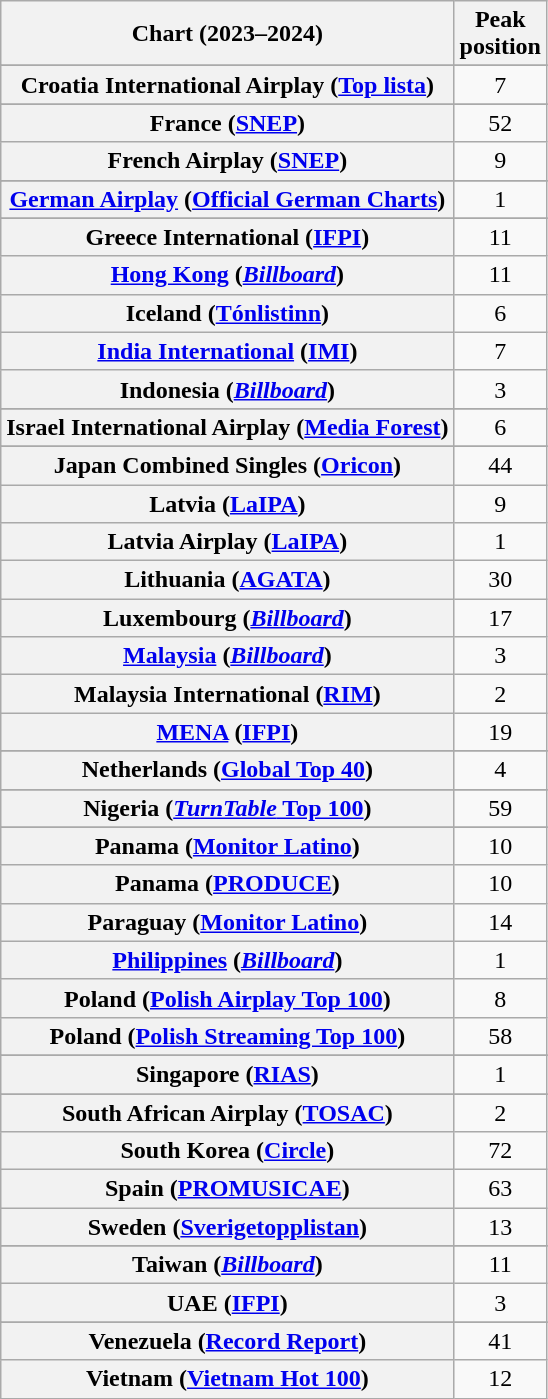<table class="wikitable sortable plainrowheaders" style="text-align:center">
<tr>
<th scope="col">Chart (2023–2024)</th>
<th scope="col">Peak<br>position</th>
</tr>
<tr>
</tr>
<tr>
</tr>
<tr>
</tr>
<tr>
</tr>
<tr>
</tr>
<tr>
</tr>
<tr>
</tr>
<tr>
</tr>
<tr>
</tr>
<tr>
</tr>
<tr>
<th scope="row">Croatia International Airplay (<a href='#'>Top lista</a>)</th>
<td>7</td>
</tr>
<tr>
</tr>
<tr>
</tr>
<tr>
</tr>
<tr>
</tr>
<tr>
<th scope="row">France (<a href='#'>SNEP</a>)</th>
<td>52</td>
</tr>
<tr>
<th scope="row">French Airplay (<a href='#'>SNEP</a>)</th>
<td>9</td>
</tr>
<tr>
</tr>
<tr>
<th scope="row"><a href='#'>German Airplay</a> (<a href='#'>Official German Charts</a>)</th>
<td>1</td>
</tr>
<tr>
</tr>
<tr>
<th scope="row">Greece International (<a href='#'>IFPI</a>)</th>
<td>11</td>
</tr>
<tr>
<th scope="row"><a href='#'>Hong Kong</a> (<em><a href='#'>Billboard</a></em>)</th>
<td>11</td>
</tr>
<tr>
<th scope="row">Iceland (<a href='#'>Tónlistinn</a>)</th>
<td>6</td>
</tr>
<tr>
<th scope="row"><a href='#'>India International</a> (<a href='#'>IMI</a>)</th>
<td>7</td>
</tr>
<tr>
<th scope="row">Indonesia (<em><a href='#'>Billboard</a></em>)</th>
<td>3</td>
</tr>
<tr>
</tr>
<tr>
<th scope="row">Israel International Airplay (<a href='#'>Media Forest</a>)</th>
<td>6</td>
</tr>
<tr>
</tr>
<tr>
</tr>
<tr>
<th scope="row">Japan Combined Singles (<a href='#'>Oricon</a>)</th>
<td>44</td>
</tr>
<tr>
<th scope="row">Latvia (<a href='#'>LaIPA</a>)</th>
<td>9</td>
</tr>
<tr>
<th scope="row">Latvia Airplay (<a href='#'>LaIPA</a>)</th>
<td>1</td>
</tr>
<tr>
<th scope="row">Lithuania (<a href='#'>AGATA</a>)</th>
<td>30</td>
</tr>
<tr>
<th scope="row">Luxembourg (<em><a href='#'>Billboard</a></em>)</th>
<td>17</td>
</tr>
<tr>
<th scope="row"><a href='#'>Malaysia</a> (<em><a href='#'>Billboard</a></em>)</th>
<td>3</td>
</tr>
<tr>
<th scope="row">Malaysia International (<a href='#'>RIM</a>)</th>
<td>2</td>
</tr>
<tr>
<th scope="row"><a href='#'>MENA</a> (<a href='#'>IFPI</a>)</th>
<td>19</td>
</tr>
<tr>
</tr>
<tr>
<th scope="row">Netherlands (<a href='#'>Global Top 40</a>)</th>
<td>4</td>
</tr>
<tr>
</tr>
<tr>
</tr>
<tr>
<th scope="row">Nigeria (<a href='#'><em>TurnTable</em> Top 100</a>)</th>
<td>59</td>
</tr>
<tr>
</tr>
<tr>
<th scope="row">Panama (<a href='#'>Monitor Latino</a>)</th>
<td>10</td>
</tr>
<tr>
<th scope="row">Panama (<a href='#'>PRODUCE</a>)</th>
<td>10</td>
</tr>
<tr>
<th scope="row">Paraguay (<a href='#'>Monitor Latino</a>)</th>
<td>14</td>
</tr>
<tr>
<th scope="row"><a href='#'>Philippines</a> (<em><a href='#'>Billboard</a></em>)</th>
<td>1</td>
</tr>
<tr>
<th scope="row">Poland (<a href='#'>Polish Airplay Top 100</a>)</th>
<td>8</td>
</tr>
<tr>
<th scope="row">Poland (<a href='#'>Polish Streaming Top 100</a>)</th>
<td>58</td>
</tr>
<tr>
</tr>
<tr>
<th scope="row">Singapore (<a href='#'>RIAS</a>)</th>
<td>1</td>
</tr>
<tr>
</tr>
<tr>
</tr>
<tr>
<th scope="row">South African Airplay (<a href='#'>TOSAC</a>)</th>
<td>2</td>
</tr>
<tr>
<th scope="row">South Korea (<a href='#'>Circle</a>)</th>
<td>72</td>
</tr>
<tr>
<th scope="row">Spain (<a href='#'>PROMUSICAE</a>)</th>
<td>63</td>
</tr>
<tr>
<th scope="row">Sweden (<a href='#'>Sverigetopplistan</a>)</th>
<td>13</td>
</tr>
<tr>
</tr>
<tr>
<th scope="row">Taiwan (<em><a href='#'>Billboard</a></em>)</th>
<td>11</td>
</tr>
<tr>
<th scope="row">UAE (<a href='#'>IFPI</a>)</th>
<td>3</td>
</tr>
<tr>
</tr>
<tr>
</tr>
<tr>
</tr>
<tr>
</tr>
<tr>
</tr>
<tr>
</tr>
<tr>
<th scope="row">Venezuela (<a href='#'>Record Report</a>)</th>
<td>41</td>
</tr>
<tr>
<th scope="row">Vietnam (<a href='#'>Vietnam Hot 100</a>)</th>
<td>12</td>
</tr>
</table>
